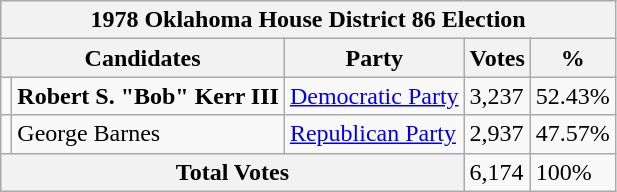<table class="wikitable">
<tr>
<th colspan="5"><strong>1978 Oklahoma House District 86 Election</strong></th>
</tr>
<tr>
<th colspan="2">Candidates</th>
<th>Party</th>
<th>Votes</th>
<th>%</th>
</tr>
<tr>
<td></td>
<td><strong>Robert S. "Bob" Kerr III</strong></td>
<td><a href='#'>Democratic Party</a></td>
<td>3,237</td>
<td>52.43%</td>
</tr>
<tr>
<td></td>
<td>George Barnes</td>
<td><a href='#'>Republican Party</a></td>
<td>2,937</td>
<td>47.57%</td>
</tr>
<tr>
<th colspan="3"><strong>Total Votes</strong></th>
<td>6,174</td>
<td>100%</td>
</tr>
</table>
